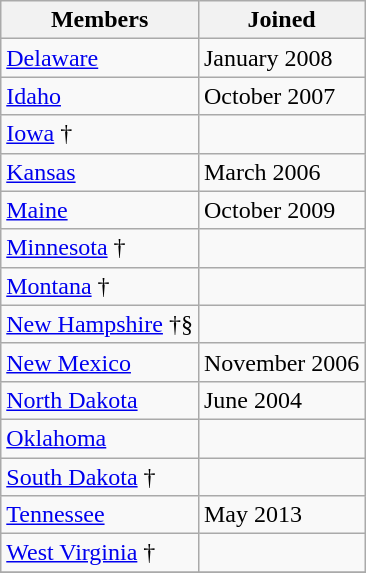<table class="wikitable">
<tr>
<th>Members</th>
<th>Joined</th>
</tr>
<tr>
<td><a href='#'>Delaware</a></td>
<td>January 2008</td>
</tr>
<tr>
<td><a href='#'>Idaho</a></td>
<td>October 2007</td>
</tr>
<tr>
<td><a href='#'>Iowa</a> †</td>
<td></td>
</tr>
<tr>
<td><a href='#'>Kansas</a></td>
<td>March 2006</td>
</tr>
<tr>
<td><a href='#'>Maine</a></td>
<td>October 2009</td>
</tr>
<tr>
<td><a href='#'>Minnesota</a> †</td>
<td></td>
</tr>
<tr>
<td><a href='#'>Montana</a> †</td>
<td></td>
</tr>
<tr>
<td><a href='#'>New Hampshire</a> †§</td>
<td></td>
</tr>
<tr>
<td><a href='#'>New Mexico</a></td>
<td>November 2006</td>
</tr>
<tr>
<td><a href='#'>North Dakota</a></td>
<td>June 2004</td>
</tr>
<tr>
<td><a href='#'>Oklahoma</a></td>
<td></td>
</tr>
<tr>
<td><a href='#'>South Dakota</a> †</td>
<td></td>
</tr>
<tr>
<td><a href='#'>Tennessee</a></td>
<td>May 2013</td>
</tr>
<tr>
<td><a href='#'>West Virginia</a> †</td>
<td></td>
</tr>
<tr>
</tr>
</table>
